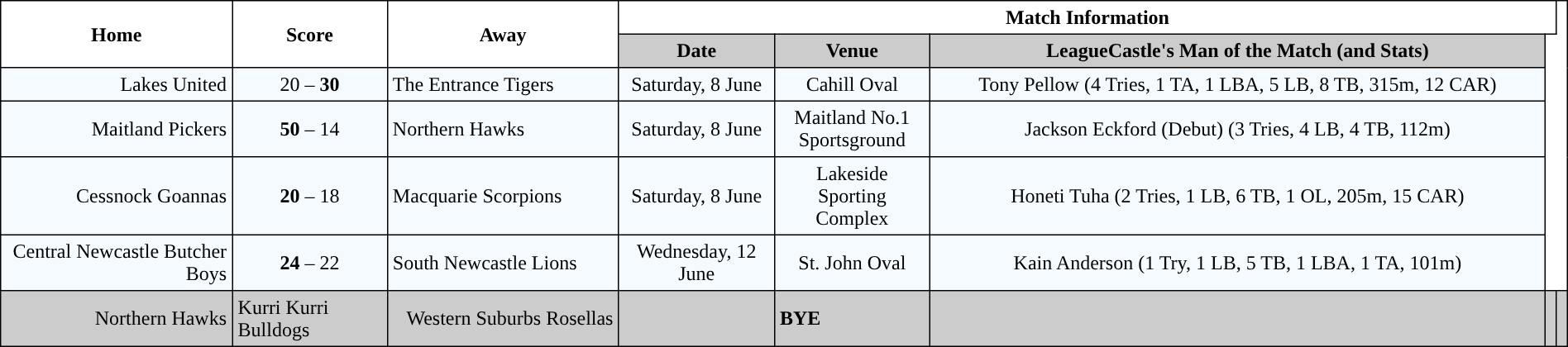<table width="100%" cellspacing="0" cellpadding="4" border="1" style="border-collapse:collapse;  text-align:center;">
<tr>
<th rowspan="2" width="15%">Home</th>
<th rowspan="2" width="10%">Score</th>
<th rowspan="2" width="15%">Away</th>
<th colspan="4">Match Information</th>
</tr>
<tr style="background:#CCCCCC">
<th width="10%">Date</th>
<th width="10%">Venue</th>
<th width="40%">LeagueCastle's Man of the Match (and Stats)</th>
</tr>
<tr style="text-align:center; background:#f5faff;">
<td align="right"> Lakes United</td>
<td>20 – <strong>30</strong></td>
<td align="left"> The Entrance Tigers</td>
<td>Saturday, 8 June</td>
<td>Cahill Oval</td>
<td>Tony Pellow  (4 Tries, 1 TA, 1 LBA, 5 LB, 8 TB, 315m, 12 CAR)</td>
</tr>
<tr style="text-align:center; background:#f5faff;">
<td align="right"> Maitland Pickers</td>
<td><strong>50</strong> – 14</td>
<td align="left"> Northern Hawks</td>
<td>Saturday, 8 June</td>
<td>Maitland No.1 Sportsground</td>
<td>Jackson Eckford (Debut)  (3 Tries, 4 LB, 4 TB, 112m)</td>
</tr>
<tr style="text-align:center; background:#f5faff;">
<td align="right"> Cessnock Goannas</td>
<td><strong>20</strong> – 18</td>
<td align="left"> Macquarie Scorpions</td>
<td>Saturday, 8 June</td>
<td>Lakeside Sporting Complex</td>
<td>Honeti Tuha   (2 Tries, 1 LB, 6 TB, 1 OL, 205m, 15 CAR)</td>
</tr>
<tr style="text-align:center; background:#f5faff;">
<td align="right"> Central Newcastle Butcher Boys</td>
<td><strong>24</strong> – 22</td>
<td align="left"> South Newcastle Lions</td>
<td>Wednesday, 12 June</td>
<td>St. John Oval</td>
<td>Kain Anderson  (1 Try, 1 LB, 5 TB, 1 LBA, 1 TA, 101m)</td>
</tr>
<tr style="text-align:center; background:#CCCCCC;">
<td align="right"> Northern Hawks</td>
<td align="left"> Kurri Kurri Bulldogs</td>
<td align="right"> Western Suburbs Rosellas</td>
<td></td>
<td align="left"><strong>BYE</strong></td>
<td></td>
<td></td>
<td></td>
</tr>
</table>
